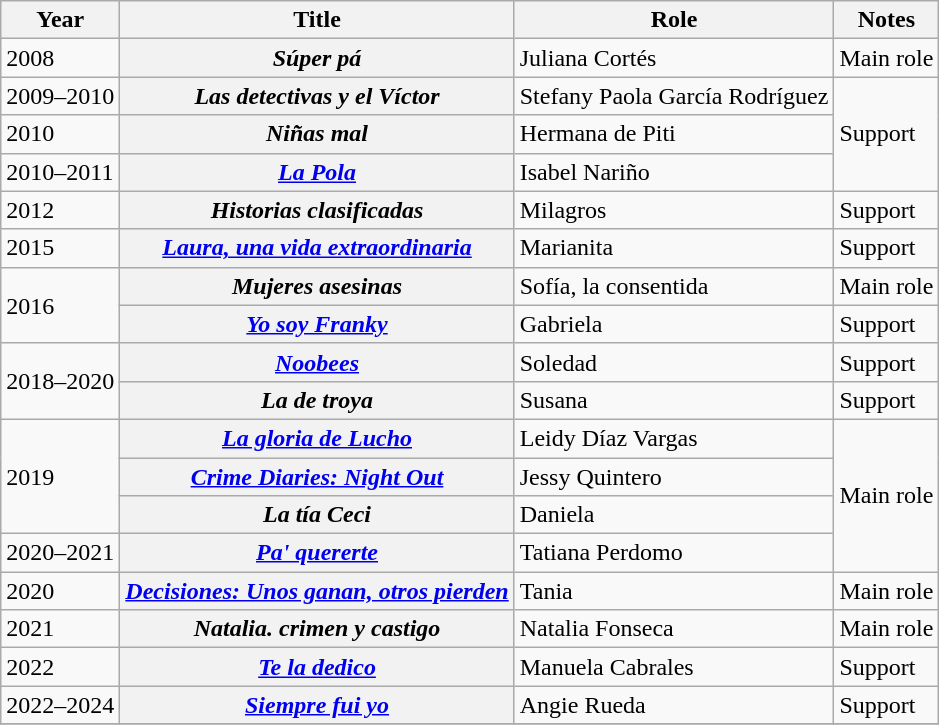<table class="wikitable plainrowheaders">
<tr>
<th>Year</th>
<th>Title</th>
<th>Role</th>
<th>Notes</th>
</tr>
<tr>
<td>2008</td>
<th scope="row"><em>Súper pá</em></th>
<td>Juliana Cortés</td>
<td>Main role</td>
</tr>
<tr>
<td>2009–2010</td>
<th scope="row"><em>Las detectivas y el Víctor</em></th>
<td>Stefany Paola García Rodríguez</td>
<td rowspan="3">Support</td>
</tr>
<tr>
<td>2010</td>
<th scope="row"><em>Niñas mal</em></th>
<td>Hermana de Piti</td>
</tr>
<tr>
<td>2010–2011</td>
<th scope="row"><em><a href='#'>La Pola</a></em></th>
<td>Isabel Nariño</td>
</tr>
<tr>
<td>2012</td>
<th scope="row"><em>Historias clasificadas</em></th>
<td>Milagros</td>
<td>Support</td>
</tr>
<tr>
<td>2015</td>
<th scope="row"><em><a href='#'>Laura, una vida extraordinaria</a></em></th>
<td>Marianita</td>
<td>Support</td>
</tr>
<tr>
<td rowspan="2">2016</td>
<th scope="row"><em>Mujeres asesinas</em></th>
<td>Sofía, la consentida</td>
<td>Main role</td>
</tr>
<tr>
<th scope="row"><em><a href='#'>Yo soy Franky</a></em></th>
<td>Gabriela</td>
<td>Support</td>
</tr>
<tr>
<td rowspan="2">2018–2020</td>
<th scope="row"><em><a href='#'>Noobees</a></em></th>
<td>Soledad</td>
<td>Support</td>
</tr>
<tr>
<th scope="row"><em>La de troya</em></th>
<td>Susana</td>
<td>Support</td>
</tr>
<tr>
<td rowspan="3">2019</td>
<th scope="row"><em><a href='#'>La gloria de Lucho</a></em></th>
<td>Leidy Díaz Vargas</td>
<td rowspan="4">Main role</td>
</tr>
<tr>
<th scope="row"><em><a href='#'>Crime Diaries: Night Out</a></em></th>
<td>Jessy Quintero</td>
</tr>
<tr>
<th scope="row"><em>La tía Ceci</em></th>
<td>Daniela</td>
</tr>
<tr>
<td>2020–2021</td>
<th scope="row"><em><a href='#'>Pa' quererte</a></em></th>
<td>Tatiana Perdomo</td>
</tr>
<tr>
<td>2020</td>
<th scope="row"><em><a href='#'>Decisiones: Unos ganan, otros pierden</a></em></th>
<td>Tania</td>
<td>Main role</td>
</tr>
<tr>
<td>2021</td>
<th scope="row"><em>Natalia. crimen y castigo</em></th>
<td>Natalia Fonseca</td>
<td>Main role</td>
</tr>
<tr>
<td>2022</td>
<th scope="row"><em><a href='#'>Te la dedico</a></em></th>
<td>Manuela Cabrales</td>
<td>Support</td>
</tr>
<tr>
<td>2022–2024</td>
<th scope="row"><em><a href='#'>Siempre fui yo</a></em></th>
<td>Angie Rueda</td>
<td>Support</td>
</tr>
<tr>
</tr>
</table>
